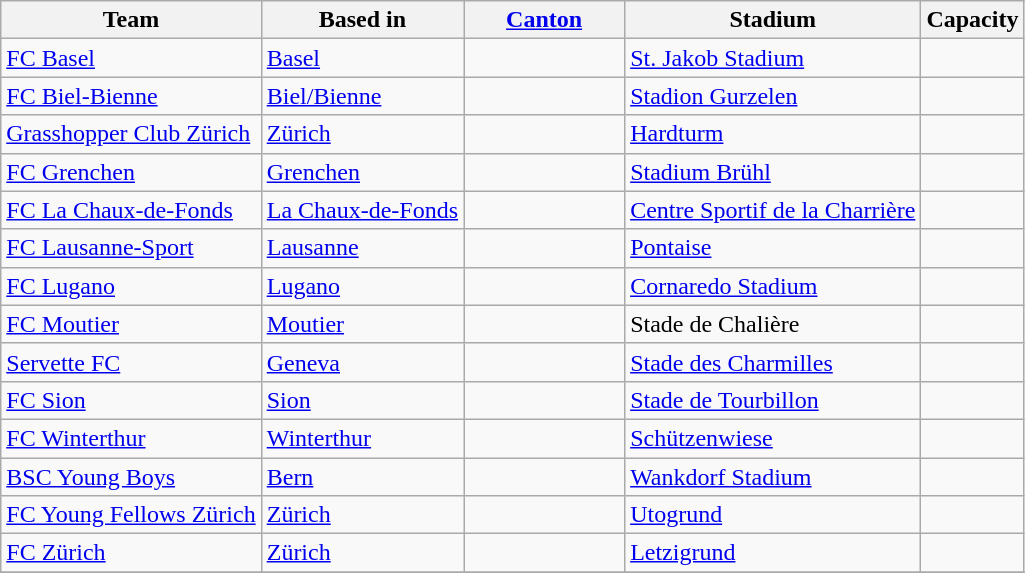<table class="wikitable sortable" style="text-align: left;">
<tr>
<th>Team</th>
<th>Based in</th>
<th width="100"><a href='#'>Canton</a></th>
<th>Stadium</th>
<th>Capacity</th>
</tr>
<tr>
<td><a href='#'>FC Basel</a></td>
<td><a href='#'>Basel</a></td>
<td></td>
<td><a href='#'>St. Jakob Stadium</a></td>
<td></td>
</tr>
<tr>
<td><a href='#'>FC Biel-Bienne</a></td>
<td><a href='#'>Biel/Bienne</a></td>
<td></td>
<td><a href='#'>Stadion Gurzelen</a></td>
<td></td>
</tr>
<tr>
<td><a href='#'>Grasshopper Club Zürich</a></td>
<td><a href='#'>Zürich</a></td>
<td></td>
<td><a href='#'>Hardturm</a></td>
<td></td>
</tr>
<tr>
<td><a href='#'>FC Grenchen</a></td>
<td><a href='#'>Grenchen</a></td>
<td></td>
<td><a href='#'>Stadium Brühl</a></td>
<td></td>
</tr>
<tr>
<td><a href='#'>FC La Chaux-de-Fonds</a></td>
<td><a href='#'>La Chaux-de-Fonds</a></td>
<td></td>
<td><a href='#'>Centre Sportif de la Charrière</a></td>
<td></td>
</tr>
<tr>
<td><a href='#'>FC Lausanne-Sport</a></td>
<td><a href='#'>Lausanne</a></td>
<td></td>
<td><a href='#'>Pontaise</a></td>
<td></td>
</tr>
<tr>
<td><a href='#'>FC Lugano</a></td>
<td><a href='#'>Lugano</a></td>
<td></td>
<td><a href='#'>Cornaredo Stadium</a></td>
<td></td>
</tr>
<tr>
<td><a href='#'>FC Moutier</a></td>
<td><a href='#'>Moutier</a></td>
<td></td>
<td>Stade de Chalière</td>
<td></td>
</tr>
<tr>
<td><a href='#'>Servette FC</a></td>
<td><a href='#'>Geneva</a></td>
<td></td>
<td><a href='#'>Stade des Charmilles</a></td>
<td></td>
</tr>
<tr>
<td><a href='#'>FC Sion</a></td>
<td><a href='#'>Sion</a></td>
<td></td>
<td><a href='#'>Stade de Tourbillon</a></td>
<td></td>
</tr>
<tr>
<td><a href='#'>FC Winterthur</a></td>
<td><a href='#'>Winterthur</a></td>
<td></td>
<td><a href='#'>Schützenwiese</a></td>
<td></td>
</tr>
<tr>
<td><a href='#'>BSC Young Boys</a></td>
<td><a href='#'>Bern</a></td>
<td></td>
<td><a href='#'>Wankdorf Stadium</a></td>
<td></td>
</tr>
<tr>
<td><a href='#'>FC Young Fellows Zürich</a></td>
<td><a href='#'>Zürich</a></td>
<td></td>
<td><a href='#'>Utogrund</a></td>
<td></td>
</tr>
<tr>
<td><a href='#'>FC Zürich</a></td>
<td><a href='#'>Zürich</a></td>
<td></td>
<td><a href='#'>Letzigrund</a></td>
<td></td>
</tr>
<tr>
</tr>
</table>
